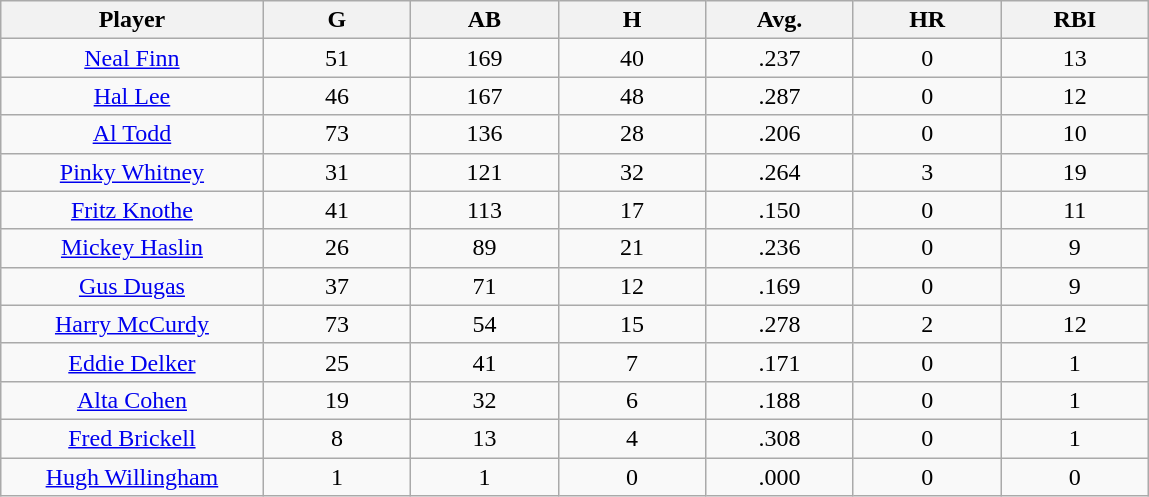<table class="wikitable sortable">
<tr>
<th bgcolor="#DDDDFF" width="16%">Player</th>
<th bgcolor="#DDDDFF" width="9%">G</th>
<th bgcolor="#DDDDFF" width="9%">AB</th>
<th bgcolor="#DDDDFF" width="9%">H</th>
<th bgcolor="#DDDDFF" width="9%">Avg.</th>
<th bgcolor="#DDDDFF" width="9%">HR</th>
<th bgcolor="#DDDDFF" width="9%">RBI</th>
</tr>
<tr align="center">
<td><a href='#'>Neal Finn</a></td>
<td>51</td>
<td>169</td>
<td>40</td>
<td>.237</td>
<td>0</td>
<td>13</td>
</tr>
<tr align=center>
<td><a href='#'>Hal Lee</a></td>
<td>46</td>
<td>167</td>
<td>48</td>
<td>.287</td>
<td>0</td>
<td>12</td>
</tr>
<tr align=center>
<td><a href='#'>Al Todd</a></td>
<td>73</td>
<td>136</td>
<td>28</td>
<td>.206</td>
<td>0</td>
<td>10</td>
</tr>
<tr align=center>
<td><a href='#'>Pinky Whitney</a></td>
<td>31</td>
<td>121</td>
<td>32</td>
<td>.264</td>
<td>3</td>
<td>19</td>
</tr>
<tr align=center>
<td><a href='#'>Fritz Knothe</a></td>
<td>41</td>
<td>113</td>
<td>17</td>
<td>.150</td>
<td>0</td>
<td>11</td>
</tr>
<tr align=center>
<td><a href='#'>Mickey Haslin</a></td>
<td>26</td>
<td>89</td>
<td>21</td>
<td>.236</td>
<td>0</td>
<td>9</td>
</tr>
<tr align=center>
<td><a href='#'>Gus Dugas</a></td>
<td>37</td>
<td>71</td>
<td>12</td>
<td>.169</td>
<td>0</td>
<td>9</td>
</tr>
<tr align=center>
<td><a href='#'>Harry McCurdy</a></td>
<td>73</td>
<td>54</td>
<td>15</td>
<td>.278</td>
<td>2</td>
<td>12</td>
</tr>
<tr align=center>
<td><a href='#'>Eddie Delker</a></td>
<td>25</td>
<td>41</td>
<td>7</td>
<td>.171</td>
<td>0</td>
<td>1</td>
</tr>
<tr align=center>
<td><a href='#'>Alta Cohen</a></td>
<td>19</td>
<td>32</td>
<td>6</td>
<td>.188</td>
<td>0</td>
<td>1</td>
</tr>
<tr align=center>
<td><a href='#'>Fred Brickell</a></td>
<td>8</td>
<td>13</td>
<td>4</td>
<td>.308</td>
<td>0</td>
<td>1</td>
</tr>
<tr align=center>
<td><a href='#'>Hugh Willingham</a></td>
<td>1</td>
<td>1</td>
<td>0</td>
<td>.000</td>
<td>0</td>
<td>0</td>
</tr>
</table>
